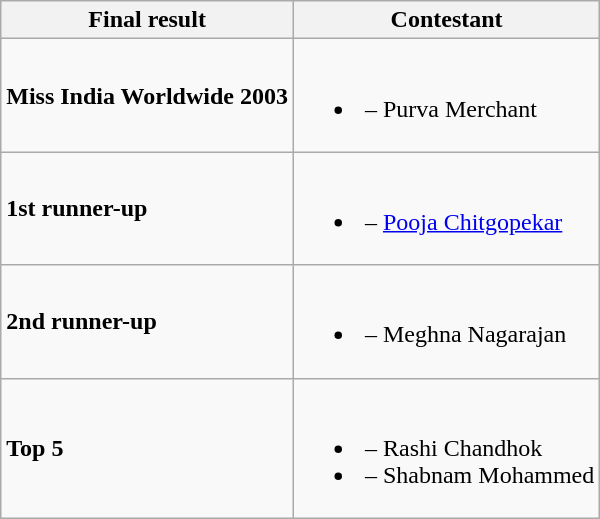<table class="wikitable">
<tr>
<th>Final result</th>
<th>Contestant</th>
</tr>
<tr>
<td><strong>Miss India Worldwide 2003</strong></td>
<td><br><ul><li><strong></strong> – Purva Merchant</li></ul></td>
</tr>
<tr>
<td><strong>1st runner-up</strong></td>
<td><br><ul><li><strong></strong> – <a href='#'>Pooja Chitgopekar</a></li></ul></td>
</tr>
<tr>
<td><strong>2nd runner-up</strong></td>
<td><br><ul><li><strong></strong> – Meghna Nagarajan</li></ul></td>
</tr>
<tr>
<td><strong>Top 5</strong></td>
<td><br><ul><li><strong></strong> – Rashi Chandhok</li><li><strong></strong> – Shabnam Mohammed</li></ul></td>
</tr>
</table>
